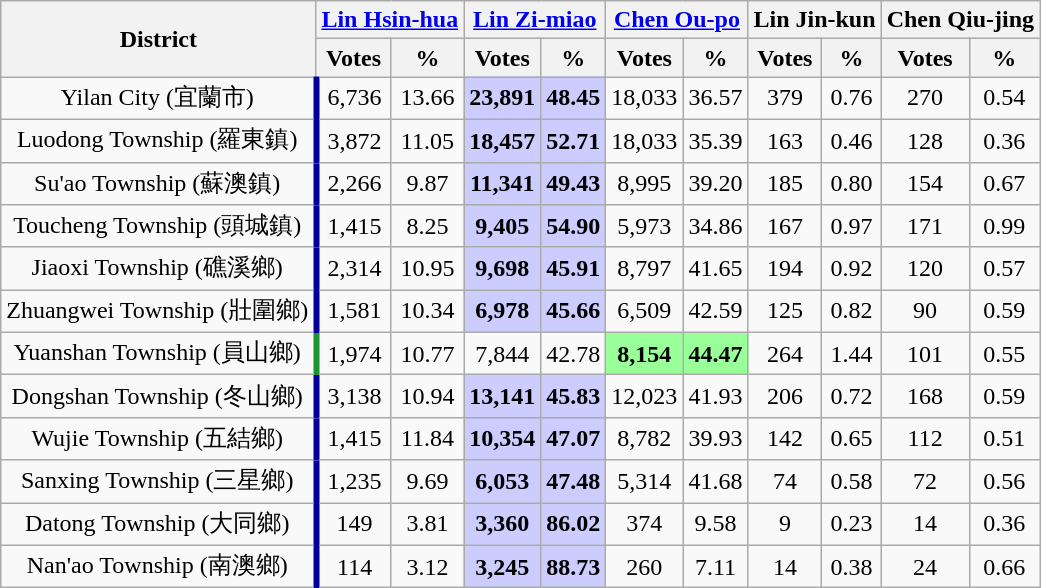<table class="wikitable collapsible sortable" style="text-align:center">
<tr>
<th rowspan=2;">District</th>
<th colspan=2; border-bottom:4px solid #707070;"> <a href='#'>Lin Hsin-hua</a></th>
<th colspan=2; border-bottom:4px solid #000099;"> <a href='#'>Lin Zi-miao</a></th>
<th colspan=2; border-bottom:4px solid #1B9431;"> <a href='#'>Chen Ou-po</a></th>
<th colspan=2; border-bottom:4px solid #707070;"> Lin Jin-kun</th>
<th colspan=2; border-bottom:4px solid #707070;"> Chen Qiu-jing</th>
</tr>
<tr>
<th>Votes</th>
<th>%</th>
<th>Votes</th>
<th>%</th>
<th>Votes</th>
<th>%</th>
<th>Votes</th>
<th>%</th>
<th>Votes</th>
<th>%</th>
</tr>
<tr>
<td style="border-right:4px solid #000099;">Yilan City (宜蘭市)</td>
<td>6,736</td>
<td>13.66</td>
<td style="background-color:#CCCCFF;"><strong>23,891</strong></td>
<td style="background-color:#CCCCFF;"><strong>48.45</strong></td>
<td>18,033</td>
<td>36.57</td>
<td>379</td>
<td>0.76</td>
<td>270</td>
<td>0.54</td>
</tr>
<tr>
<td style="border-right:4px solid #000099;">Luodong Township (羅東鎮)</td>
<td>3,872</td>
<td>11.05</td>
<td style="background-color:#CCCCFF;"><strong>18,457</strong></td>
<td style="background-color:#CCCCFF;"><strong>52.71</strong></td>
<td>18,033</td>
<td>35.39</td>
<td>163</td>
<td>0.46</td>
<td>128</td>
<td>0.36</td>
</tr>
<tr>
<td style="border-right:4px solid #000099;">Su'ao Township (蘇澳鎮)</td>
<td>2,266</td>
<td>9.87</td>
<td style="background-color:#CCCCFF;"><strong>11,341</strong></td>
<td style="background-color:#CCCCFF;"><strong>49.43</strong></td>
<td>8,995</td>
<td>39.20</td>
<td>185</td>
<td>0.80</td>
<td>154</td>
<td>0.67</td>
</tr>
<tr>
<td style="border-right:4px solid #000099;">Toucheng Township (頭城鎮)</td>
<td>1,415</td>
<td>8.25</td>
<td style="background-color:#CCCCFF;"><strong>9,405</strong></td>
<td style="background-color:#CCCCFF;"><strong>54.90</strong></td>
<td>5,973</td>
<td>34.86</td>
<td>167</td>
<td>0.97</td>
<td>171</td>
<td>0.99</td>
</tr>
<tr>
<td style="border-right:4px solid #000099;">Jiaoxi Township (礁溪鄉)</td>
<td>2,314</td>
<td>10.95</td>
<td style="background-color:#CCCCFF;"><strong>9,698</strong></td>
<td style="background-color:#CCCCFF;"><strong>45.91</strong></td>
<td>8,797</td>
<td>41.65</td>
<td>194</td>
<td>0.92</td>
<td>120</td>
<td>0.57</td>
</tr>
<tr>
<td style="border-right:4px solid #000099;">Zhuangwei Township (壯圍鄉)</td>
<td>1,581</td>
<td>10.34</td>
<td style="background-color:#CCCCFF;"><strong>6,978</strong></td>
<td style="background-color:#CCCCFF;"><strong>45.66</strong></td>
<td>6,509</td>
<td>42.59</td>
<td>125</td>
<td>0.82</td>
<td>90</td>
<td>0.59</td>
</tr>
<tr>
<td style="border-right:4px solid #1B9431;">Yuanshan Township (員山鄉)</td>
<td>1,974</td>
<td>10.77</td>
<td>7,844</td>
<td>42.78</td>
<td style="background-color:#99FF99;"><strong>8,154</strong></td>
<td style="background-color:#99FF99;"><strong>44.47</strong></td>
<td>264</td>
<td>1.44</td>
<td>101</td>
<td>0.55</td>
</tr>
<tr>
<td style="border-right:4px solid #000099;">Dongshan Township (冬山鄉)</td>
<td>3,138</td>
<td>10.94</td>
<td style="background-color:#CCCCFF;"><strong>13,141</strong></td>
<td style="background-color:#CCCCFF;"><strong>45.83</strong></td>
<td>12,023</td>
<td>41.93</td>
<td>206</td>
<td>0.72</td>
<td>168</td>
<td>0.59</td>
</tr>
<tr>
<td style="border-right:4px solid #000099;">Wujie Township (五結鄉)</td>
<td>1,415</td>
<td>11.84</td>
<td style="background-color:#CCCCFF;"><strong>10,354</strong></td>
<td style="background-color:#CCCCFF;"><strong>47.07</strong></td>
<td>8,782</td>
<td>39.93</td>
<td>142</td>
<td>0.65</td>
<td>112</td>
<td>0.51</td>
</tr>
<tr>
<td style="border-right:4px solid #000099;">Sanxing Township (三星鄉)</td>
<td>1,235</td>
<td>9.69</td>
<td style="background-color:#CCCCFF;"><strong>6,053</strong></td>
<td style="background-color:#CCCCFF;"><strong>47.48</strong></td>
<td>5,314</td>
<td>41.68</td>
<td>74</td>
<td>0.58</td>
<td>72</td>
<td>0.56</td>
</tr>
<tr>
<td style="border-right:4px solid #000099;">Datong Township (大同鄉)</td>
<td>149</td>
<td>3.81</td>
<td style="background-color:#CCCCFF;"><strong>3,360</strong></td>
<td style="background-color:#CCCCFF;"><strong>86.02</strong></td>
<td>374</td>
<td>9.58</td>
<td>9</td>
<td>0.23</td>
<td>14</td>
<td>0.36</td>
</tr>
<tr>
<td style="border-right:4px solid #000099;">Nan'ao Township (南澳鄉)</td>
<td>114</td>
<td>3.12</td>
<td style="background-color:#CCCCFF;"><strong>3,245</strong></td>
<td style="background-color:#CCCCFF;"><strong>88.73</strong></td>
<td>260</td>
<td>7.11</td>
<td>14</td>
<td>0.38</td>
<td>24</td>
<td>0.66</td>
</tr>
</table>
